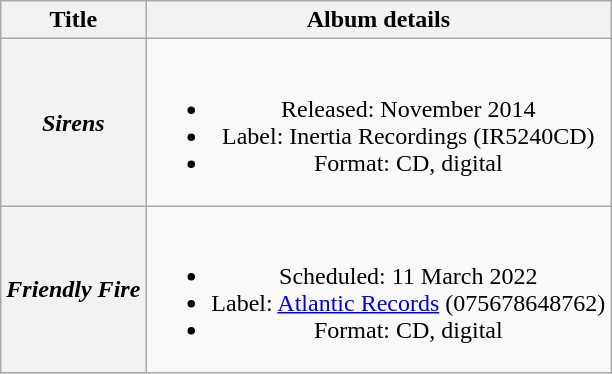<table class="wikitable plainrowheaders" style="text-align:center;" border="1">
<tr>
<th>Title</th>
<th>Album details</th>
</tr>
<tr>
<th scope="row"><em>Sirens</em></th>
<td><br><ul><li>Released: November 2014</li><li>Label: Inertia Recordings	(IR5240CD)</li><li>Format: CD, digital</li></ul></td>
</tr>
<tr>
<th scope="row"><em>Friendly Fire</em></th>
<td><br><ul><li>Scheduled: 11 March 2022</li><li>Label: <a href='#'>Atlantic Records</a> (075678648762)</li><li>Format: CD, digital</li></ul></td>
</tr>
</table>
